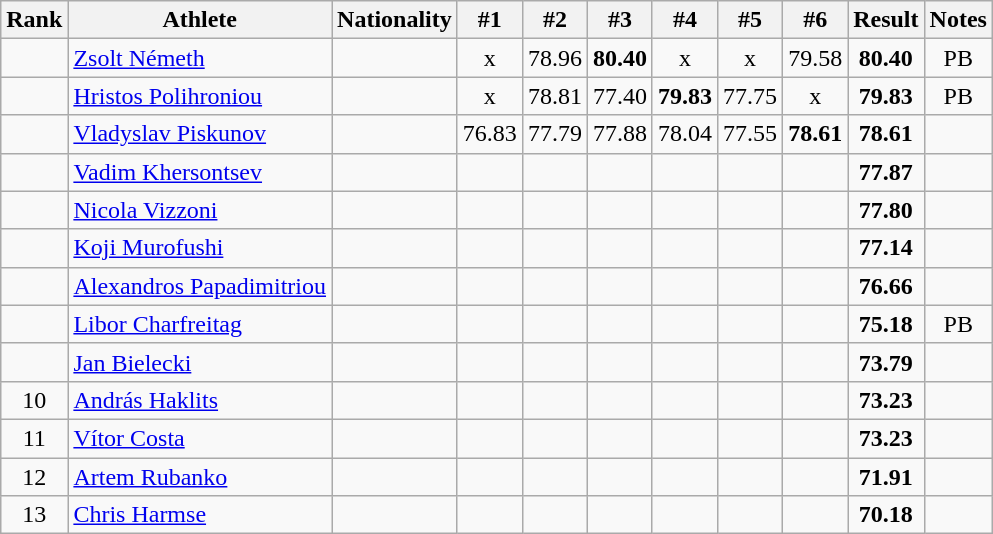<table class="wikitable sortable" style="text-align:center">
<tr>
<th>Rank</th>
<th>Athlete</th>
<th>Nationality</th>
<th>#1</th>
<th>#2</th>
<th>#3</th>
<th>#4</th>
<th>#5</th>
<th>#6</th>
<th>Result</th>
<th>Notes</th>
</tr>
<tr>
<td></td>
<td align=left><a href='#'>Zsolt Németh</a></td>
<td align=left></td>
<td>x</td>
<td>78.96</td>
<td><strong>80.40</strong></td>
<td>x</td>
<td>x</td>
<td>79.58</td>
<td><strong>80.40</strong></td>
<td>PB</td>
</tr>
<tr>
<td></td>
<td align=left><a href='#'>Hristos Polihroniou</a></td>
<td align=left></td>
<td>x</td>
<td>78.81</td>
<td>77.40</td>
<td><strong>79.83</strong></td>
<td>77.75</td>
<td>x</td>
<td><strong>79.83</strong></td>
<td>PB</td>
</tr>
<tr>
<td></td>
<td align=left><a href='#'>Vladyslav Piskunov</a></td>
<td align=left></td>
<td>76.83</td>
<td>77.79</td>
<td>77.88</td>
<td>78.04</td>
<td>77.55</td>
<td><strong>78.61</strong></td>
<td><strong>78.61</strong></td>
<td></td>
</tr>
<tr>
<td></td>
<td align=left><a href='#'>Vadim Khersontsev</a></td>
<td align=left></td>
<td></td>
<td></td>
<td></td>
<td></td>
<td></td>
<td></td>
<td><strong>77.87</strong></td>
<td></td>
</tr>
<tr>
<td></td>
<td align=left><a href='#'>Nicola Vizzoni</a></td>
<td align=left></td>
<td></td>
<td></td>
<td></td>
<td></td>
<td></td>
<td></td>
<td><strong>77.80</strong></td>
<td></td>
</tr>
<tr>
<td></td>
<td align=left><a href='#'>Koji Murofushi</a></td>
<td align=left></td>
<td></td>
<td></td>
<td></td>
<td></td>
<td></td>
<td></td>
<td><strong>77.14</strong></td>
<td></td>
</tr>
<tr>
<td></td>
<td align=left><a href='#'>Alexandros Papadimitriou</a></td>
<td align=left></td>
<td></td>
<td></td>
<td></td>
<td></td>
<td></td>
<td></td>
<td><strong>76.66</strong></td>
<td></td>
</tr>
<tr>
<td></td>
<td align=left><a href='#'>Libor Charfreitag</a></td>
<td align=left></td>
<td></td>
<td></td>
<td></td>
<td></td>
<td></td>
<td></td>
<td><strong>75.18</strong></td>
<td>PB</td>
</tr>
<tr>
<td></td>
<td align=left><a href='#'>Jan Bielecki</a></td>
<td align=left></td>
<td></td>
<td></td>
<td></td>
<td></td>
<td></td>
<td></td>
<td><strong>73.79</strong></td>
<td></td>
</tr>
<tr>
<td>10</td>
<td align=left><a href='#'>András Haklits</a></td>
<td align=left></td>
<td></td>
<td></td>
<td></td>
<td></td>
<td></td>
<td></td>
<td><strong>73.23</strong></td>
<td></td>
</tr>
<tr>
<td>11</td>
<td align=left><a href='#'>Vítor Costa</a></td>
<td align=left></td>
<td></td>
<td></td>
<td></td>
<td></td>
<td></td>
<td></td>
<td><strong>73.23</strong></td>
<td></td>
</tr>
<tr>
<td>12</td>
<td align=left><a href='#'>Artem Rubanko</a></td>
<td align=left></td>
<td></td>
<td></td>
<td></td>
<td></td>
<td></td>
<td></td>
<td><strong>71.91</strong></td>
<td></td>
</tr>
<tr>
<td>13</td>
<td align=left><a href='#'>Chris Harmse</a></td>
<td align=left></td>
<td></td>
<td></td>
<td></td>
<td></td>
<td></td>
<td></td>
<td><strong>70.18</strong></td>
<td></td>
</tr>
</table>
